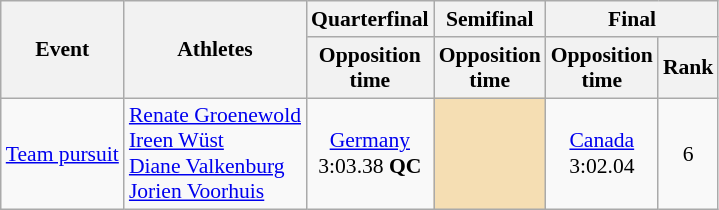<table class="wikitable" border="1" style="font-size:90%">
<tr>
<th rowspan=2>Event</th>
<th rowspan=2>Athletes</th>
<th>Quarterfinal</th>
<th>Semifinal</th>
<th colspan=2>Final</th>
</tr>
<tr>
<th>Opposition <br> time</th>
<th>Opposition <br> time</th>
<th>Opposition <br> time</th>
<th>Rank</th>
</tr>
<tr>
<td rowspan=1><a href='#'>Team pursuit</a></td>
<td><a href='#'>Renate Groenewold</a><br><a href='#'>Ireen Wüst</a><br><a href='#'>Diane Valkenburg</a><br><a href='#'>Jorien Voorhuis</a></td>
<td align=center> <a href='#'>Germany</a><br>3:03.38 <strong>QC</strong></td>
<td bgcolor=wheat align=center></td>
<td align=center> <a href='#'>Canada</a><br>3:02.04</td>
<td align=center>6</td>
</tr>
</table>
